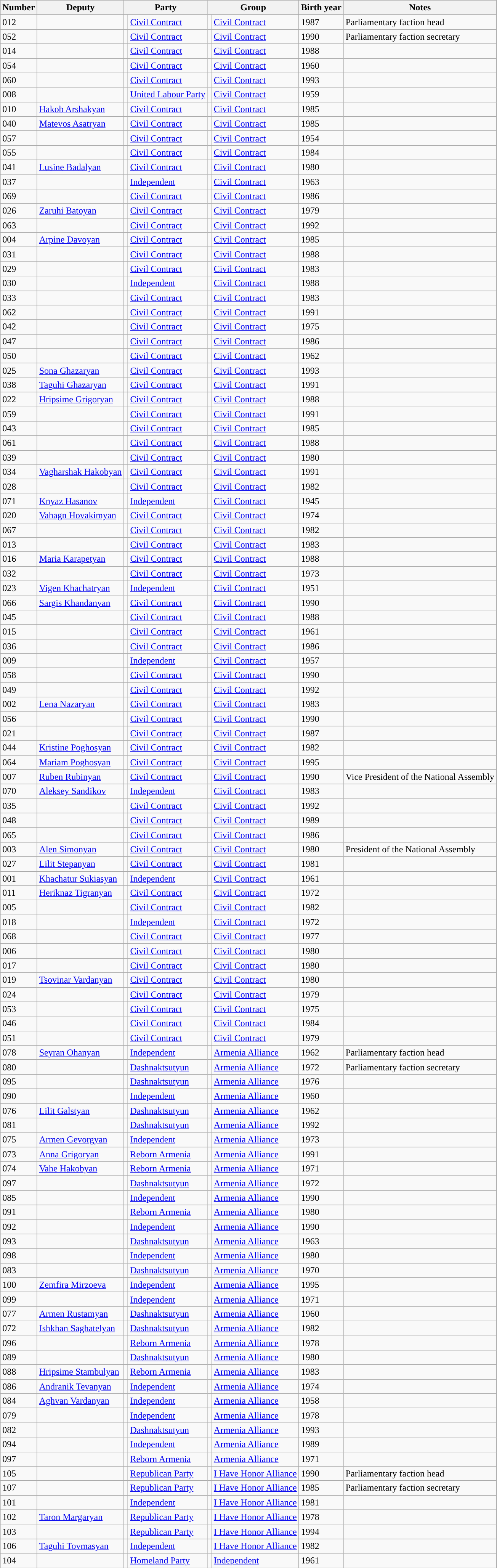<table class="wikitable sortable" style="text-align:left">
<tr>
<th>Number</th>
<th>Deputy</th>
<th colspan="2">Party</th>
<th colspan="2">Group</th>
<th>Birth year</th>
<th>Notes</th>
</tr>
<tr>
<td>012</td>
<td></td>
<td style="background: "></td>
<td><a href='#'>Civil Contract</a></td>
<td style="background: "></td>
<td><a href='#'>Civil Contract</a></td>
<td>1987</td>
<td>Parliamentary faction head</td>
</tr>
<tr>
<td>052</td>
<td></td>
<td style="background: "></td>
<td><a href='#'>Civil Contract</a></td>
<td style="background: "></td>
<td><a href='#'>Civil Contract</a></td>
<td>1990</td>
<td>Parliamentary faction secretary</td>
</tr>
<tr>
<td>014</td>
<td></td>
<td style="background: "></td>
<td><a href='#'>Civil Contract</a></td>
<td style="background: "></td>
<td><a href='#'>Civil Contract</a></td>
<td>1988</td>
<td></td>
</tr>
<tr>
<td>054</td>
<td></td>
<td style="background: "></td>
<td><a href='#'>Civil Contract</a></td>
<td style="background: "></td>
<td><a href='#'>Civil Contract</a></td>
<td>1960</td>
<td></td>
</tr>
<tr>
<td>060</td>
<td></td>
<td style="background: "></td>
<td><a href='#'>Civil Contract</a></td>
<td style="background: "></td>
<td><a href='#'>Civil Contract</a></td>
<td>1993</td>
<td></td>
</tr>
<tr>
<td>008</td>
<td></td>
<td style="background: "></td>
<td><a href='#'>United Labour Party</a></td>
<td style="background: "></td>
<td><a href='#'>Civil Contract</a></td>
<td>1959</td>
<td></td>
</tr>
<tr>
<td>010</td>
<td><a href='#'>Hakob Arshakyan</a></td>
<td style="background: "></td>
<td><a href='#'>Civil Contract</a></td>
<td style="background: "></td>
<td><a href='#'>Civil Contract</a></td>
<td>1985</td>
<td></td>
</tr>
<tr>
<td>040</td>
<td><a href='#'>Matevos Asatryan</a></td>
<td style="background: "></td>
<td><a href='#'>Civil Contract</a></td>
<td style="background: "></td>
<td><a href='#'>Civil Contract</a></td>
<td>1985</td>
<td></td>
</tr>
<tr>
<td>057</td>
<td></td>
<td style="background: "></td>
<td><a href='#'>Civil Contract</a></td>
<td style="background: "></td>
<td><a href='#'>Civil Contract</a></td>
<td>1954</td>
<td></td>
</tr>
<tr>
<td>055</td>
<td></td>
<td style="background: "></td>
<td><a href='#'>Civil Contract</a></td>
<td style="background: "></td>
<td><a href='#'>Civil Contract</a></td>
<td>1984</td>
<td></td>
</tr>
<tr>
<td>041</td>
<td><a href='#'>Lusine Badalyan</a></td>
<td style="background: "></td>
<td><a href='#'>Civil Contract</a></td>
<td style="background: "></td>
<td><a href='#'>Civil Contract</a></td>
<td>1980</td>
<td></td>
</tr>
<tr>
<td>037</td>
<td></td>
<td style="background: "></td>
<td><a href='#'>Independent</a></td>
<td style="background: "></td>
<td><a href='#'>Civil Contract</a></td>
<td>1963</td>
<td></td>
</tr>
<tr>
<td>069</td>
<td></td>
<td style="background: "></td>
<td><a href='#'>Civil Contract</a></td>
<td style="background: "></td>
<td><a href='#'>Civil Contract</a></td>
<td>1986</td>
<td></td>
</tr>
<tr>
<td>026</td>
<td><a href='#'>Zaruhi Batoyan</a></td>
<td style="background: "></td>
<td><a href='#'>Civil Contract</a></td>
<td style="background: "></td>
<td><a href='#'>Civil Contract</a></td>
<td>1979</td>
<td></td>
</tr>
<tr>
<td>063</td>
<td></td>
<td style="background: "></td>
<td><a href='#'>Civil Contract</a></td>
<td style="background: "></td>
<td><a href='#'>Civil Contract</a></td>
<td>1992</td>
<td></td>
</tr>
<tr>
<td>004</td>
<td><a href='#'>Arpine Davoyan</a></td>
<td style="background: "></td>
<td><a href='#'>Civil Contract</a></td>
<td style="background: "></td>
<td><a href='#'>Civil Contract</a></td>
<td>1985</td>
<td></td>
</tr>
<tr>
<td>031</td>
<td></td>
<td style="background: "></td>
<td><a href='#'>Civil Contract</a></td>
<td style="background: "></td>
<td><a href='#'>Civil Contract</a></td>
<td>1988</td>
<td></td>
</tr>
<tr>
<td>029</td>
<td></td>
<td style="background: "></td>
<td><a href='#'>Civil Contract</a></td>
<td style="background: "></td>
<td><a href='#'>Civil Contract</a></td>
<td>1983</td>
<td></td>
</tr>
<tr>
<td>030</td>
<td></td>
<td style="background: "></td>
<td><a href='#'>Independent</a></td>
<td style="background: "></td>
<td><a href='#'>Civil Contract</a></td>
<td>1988</td>
<td></td>
</tr>
<tr>
<td>033</td>
<td></td>
<td style="background: "></td>
<td><a href='#'>Civil Contract</a></td>
<td style="background: "></td>
<td><a href='#'>Civil Contract</a></td>
<td>1983</td>
<td></td>
</tr>
<tr>
<td>062</td>
<td></td>
<td style="background: "></td>
<td><a href='#'>Civil Contract</a></td>
<td style="background: "></td>
<td><a href='#'>Civil Contract</a></td>
<td>1991</td>
<td></td>
</tr>
<tr>
<td>042</td>
<td></td>
<td style="background: "></td>
<td><a href='#'>Civil Contract</a></td>
<td style="background: "></td>
<td><a href='#'>Civil Contract</a></td>
<td>1975</td>
<td></td>
</tr>
<tr>
<td>047</td>
<td></td>
<td style="background: "></td>
<td><a href='#'>Civil Contract</a></td>
<td style="background: "></td>
<td><a href='#'>Civil Contract</a></td>
<td>1986</td>
<td></td>
</tr>
<tr>
<td>050</td>
<td></td>
<td style="background: "></td>
<td><a href='#'>Civil Contract</a></td>
<td style="background: "></td>
<td><a href='#'>Civil Contract</a></td>
<td>1962</td>
<td></td>
</tr>
<tr>
<td>025</td>
<td><a href='#'>Sona Ghazaryan</a></td>
<td style="background: "></td>
<td><a href='#'>Civil Contract</a></td>
<td style="background: "></td>
<td><a href='#'>Civil Contract</a></td>
<td>1993</td>
<td></td>
</tr>
<tr>
<td>038</td>
<td><a href='#'>Taguhi Ghazaryan</a></td>
<td style="background: "></td>
<td><a href='#'>Civil Contract</a></td>
<td style="background: "></td>
<td><a href='#'>Civil Contract</a></td>
<td>1991</td>
<td></td>
</tr>
<tr>
<td>022</td>
<td><a href='#'>Hripsime Grigoryan</a></td>
<td style="background: "></td>
<td><a href='#'>Civil Contract</a></td>
<td style="background: "></td>
<td><a href='#'>Civil Contract</a></td>
<td>1988</td>
<td></td>
</tr>
<tr>
<td>059</td>
<td></td>
<td style="background: "></td>
<td><a href='#'>Civil Contract</a></td>
<td style="background: "></td>
<td><a href='#'>Civil Contract</a></td>
<td>1991</td>
<td></td>
</tr>
<tr>
<td>043</td>
<td></td>
<td style="background: "></td>
<td><a href='#'>Civil Contract</a></td>
<td style="background: "></td>
<td><a href='#'>Civil Contract</a></td>
<td>1985</td>
<td></td>
</tr>
<tr>
<td>061</td>
<td></td>
<td style="background: "></td>
<td><a href='#'>Civil Contract</a></td>
<td style="background: "></td>
<td><a href='#'>Civil Contract</a></td>
<td>1988</td>
<td></td>
</tr>
<tr>
<td>039</td>
<td></td>
<td style="background: "></td>
<td><a href='#'>Civil Contract</a></td>
<td style="background: "></td>
<td><a href='#'>Civil Contract</a></td>
<td>1980</td>
<td></td>
</tr>
<tr>
<td>034</td>
<td><a href='#'>Vagharshak Hakobyan</a></td>
<td style="background: "></td>
<td><a href='#'>Civil Contract</a></td>
<td style="background: "></td>
<td><a href='#'>Civil Contract</a></td>
<td>1991</td>
<td></td>
</tr>
<tr>
<td>028</td>
<td></td>
<td style="background: "></td>
<td><a href='#'>Civil Contract</a></td>
<td style="background: "></td>
<td><a href='#'>Civil Contract</a></td>
<td>1982</td>
<td></td>
</tr>
<tr>
<td>071</td>
<td><a href='#'>Knyaz Hasanov</a></td>
<td style="background: "></td>
<td><a href='#'>Independent</a></td>
<td style="background: "></td>
<td><a href='#'>Civil Contract</a></td>
<td>1945</td>
<td></td>
</tr>
<tr>
<td>020</td>
<td><a href='#'>Vahagn Hovakimyan</a></td>
<td style="background: "></td>
<td><a href='#'>Civil Contract</a></td>
<td style="background: "></td>
<td><a href='#'>Civil Contract</a></td>
<td>1974</td>
<td></td>
</tr>
<tr>
<td>067</td>
<td></td>
<td style="background: "></td>
<td><a href='#'>Civil Contract</a></td>
<td style="background: "></td>
<td><a href='#'>Civil Contract</a></td>
<td>1982</td>
<td></td>
</tr>
<tr>
<td>013</td>
<td></td>
<td style="background: "></td>
<td><a href='#'>Civil Contract</a></td>
<td style="background: "></td>
<td><a href='#'>Civil Contract</a></td>
<td>1983</td>
<td></td>
</tr>
<tr>
<td>016</td>
<td><a href='#'>Maria Karapetyan</a></td>
<td style="background: "></td>
<td><a href='#'>Civil Contract</a></td>
<td style="background: "></td>
<td><a href='#'>Civil Contract</a></td>
<td>1988</td>
<td></td>
</tr>
<tr>
<td>032</td>
<td></td>
<td style="background: "></td>
<td><a href='#'>Civil Contract</a></td>
<td style="background: "></td>
<td><a href='#'>Civil Contract</a></td>
<td>1973</td>
<td></td>
</tr>
<tr>
<td>023</td>
<td><a href='#'>Vigen Khachatryan</a></td>
<td style="background: "></td>
<td><a href='#'>Independent</a></td>
<td style="background: "></td>
<td><a href='#'>Civil Contract</a></td>
<td>1951</td>
<td></td>
</tr>
<tr>
<td>066</td>
<td><a href='#'>Sargis Khandanyan</a></td>
<td style="background: "></td>
<td><a href='#'>Civil Contract</a></td>
<td style="background: "></td>
<td><a href='#'>Civil Contract</a></td>
<td>1990</td>
<td></td>
</tr>
<tr>
<td>045</td>
<td></td>
<td style="background: "></td>
<td><a href='#'>Civil Contract</a></td>
<td style="background: "></td>
<td><a href='#'>Civil Contract</a></td>
<td>1988</td>
<td></td>
</tr>
<tr>
<td>015</td>
<td></td>
<td style="background: "></td>
<td><a href='#'>Civil Contract</a></td>
<td style="background: "></td>
<td><a href='#'>Civil Contract</a></td>
<td>1961</td>
<td></td>
</tr>
<tr>
<td>036</td>
<td></td>
<td style="background: "></td>
<td><a href='#'>Civil Contract</a></td>
<td style="background: "></td>
<td><a href='#'>Civil Contract</a></td>
<td>1986</td>
<td></td>
</tr>
<tr>
<td>009</td>
<td></td>
<td style="background: "></td>
<td><a href='#'>Independent</a></td>
<td style="background: "></td>
<td><a href='#'>Civil Contract</a></td>
<td>1957</td>
<td></td>
</tr>
<tr>
<td>058</td>
<td></td>
<td style="background: "></td>
<td><a href='#'>Civil Contract</a></td>
<td style="background: "></td>
<td><a href='#'>Civil Contract</a></td>
<td>1990</td>
<td></td>
</tr>
<tr>
<td>049</td>
<td></td>
<td style="background: "></td>
<td><a href='#'>Civil Contract</a></td>
<td style="background: "></td>
<td><a href='#'>Civil Contract</a></td>
<td>1992</td>
<td></td>
</tr>
<tr>
<td>002</td>
<td><a href='#'>Lena Nazaryan</a></td>
<td style="background: "></td>
<td><a href='#'>Civil Contract</a></td>
<td style="background: "></td>
<td><a href='#'>Civil Contract</a></td>
<td>1983</td>
<td></td>
</tr>
<tr>
<td>056</td>
<td></td>
<td style="background: "></td>
<td><a href='#'>Civil Contract</a></td>
<td style="background: "></td>
<td><a href='#'>Civil Contract</a></td>
<td>1990</td>
<td></td>
</tr>
<tr>
<td>021</td>
<td></td>
<td style="background: "></td>
<td><a href='#'>Civil Contract</a></td>
<td style="background: "></td>
<td><a href='#'>Civil Contract</a></td>
<td>1987</td>
<td></td>
</tr>
<tr>
<td>044</td>
<td><a href='#'>Kristine Poghosyan</a></td>
<td style="background: "></td>
<td><a href='#'>Civil Contract</a></td>
<td style="background: "></td>
<td><a href='#'>Civil Contract</a></td>
<td>1982</td>
<td></td>
</tr>
<tr>
<td>064</td>
<td><a href='#'>Mariam Poghosyan</a></td>
<td style="background: "></td>
<td><a href='#'>Civil Contract</a></td>
<td style="background: "></td>
<td><a href='#'>Civil Contract</a></td>
<td>1995</td>
<td></td>
</tr>
<tr>
<td>007</td>
<td><a href='#'>Ruben Rubinyan</a></td>
<td style="background: "></td>
<td><a href='#'>Civil Contract</a></td>
<td style="background: "></td>
<td><a href='#'>Civil Contract</a></td>
<td>1990</td>
<td>Vice President of the National Assembly</td>
</tr>
<tr>
<td>070</td>
<td><a href='#'>Aleksey Sandikov</a></td>
<td style="background: "></td>
<td><a href='#'>Independent</a></td>
<td style="background: "></td>
<td><a href='#'>Civil Contract</a></td>
<td>1983</td>
<td></td>
</tr>
<tr>
<td>035</td>
<td></td>
<td style="background: "></td>
<td><a href='#'>Civil Contract</a></td>
<td style="background: "></td>
<td><a href='#'>Civil Contract</a></td>
<td>1992</td>
<td></td>
</tr>
<tr>
<td>048</td>
<td></td>
<td style="background: "></td>
<td><a href='#'>Civil Contract</a></td>
<td style="background: "></td>
<td><a href='#'>Civil Contract</a></td>
<td>1989</td>
<td></td>
</tr>
<tr>
<td>065</td>
<td></td>
<td style="background: "></td>
<td><a href='#'>Civil Contract</a></td>
<td style="background: "></td>
<td><a href='#'>Civil Contract</a></td>
<td>1986</td>
<td></td>
</tr>
<tr>
<td>003</td>
<td><a href='#'>Alen Simonyan</a></td>
<td style="background: "></td>
<td><a href='#'>Civil Contract</a></td>
<td style="background: "></td>
<td><a href='#'>Civil Contract</a></td>
<td>1980</td>
<td>President of the National Assembly</td>
</tr>
<tr>
<td>027</td>
<td><a href='#'>Lilit Stepanyan</a></td>
<td style="background: "></td>
<td><a href='#'>Civil Contract</a></td>
<td style="background: "></td>
<td><a href='#'>Civil Contract</a></td>
<td>1981</td>
<td></td>
</tr>
<tr>
<td>001</td>
<td><a href='#'>Khachatur Sukiasyan</a></td>
<td style="background: "></td>
<td><a href='#'>Independent</a></td>
<td style="background: "></td>
<td><a href='#'>Civil Contract</a></td>
<td>1961</td>
<td></td>
</tr>
<tr>
<td>011</td>
<td><a href='#'>Heriknaz Tigranyan</a></td>
<td style="background: "></td>
<td><a href='#'>Civil Contract</a></td>
<td style="background: "></td>
<td><a href='#'>Civil Contract</a></td>
<td>1972</td>
<td></td>
</tr>
<tr>
<td>005</td>
<td></td>
<td style="background: "></td>
<td><a href='#'>Civil Contract</a></td>
<td style="background: "></td>
<td><a href='#'>Civil Contract</a></td>
<td>1982</td>
<td></td>
</tr>
<tr>
<td>018</td>
<td></td>
<td style="background: "></td>
<td><a href='#'>Independent</a></td>
<td style="background: "></td>
<td><a href='#'>Civil Contract</a></td>
<td>1972</td>
<td></td>
</tr>
<tr>
<td>068</td>
<td></td>
<td style="background: "></td>
<td><a href='#'>Civil Contract</a></td>
<td style="background: "></td>
<td><a href='#'>Civil Contract</a></td>
<td>1977</td>
<td></td>
</tr>
<tr>
<td>006</td>
<td></td>
<td style="background: "></td>
<td><a href='#'>Civil Contract</a></td>
<td style="background: "></td>
<td><a href='#'>Civil Contract</a></td>
<td>1980</td>
<td></td>
</tr>
<tr>
<td>017</td>
<td></td>
<td style="background: "></td>
<td><a href='#'>Civil Contract</a></td>
<td style="background: "></td>
<td><a href='#'>Civil Contract</a></td>
<td>1980</td>
<td></td>
</tr>
<tr>
<td>019</td>
<td><a href='#'>Tsovinar Vardanyan</a></td>
<td style="background: "></td>
<td><a href='#'>Civil Contract</a></td>
<td style="background: "></td>
<td><a href='#'>Civil Contract</a></td>
<td>1980</td>
<td></td>
</tr>
<tr>
<td>024</td>
<td></td>
<td style="background: "></td>
<td><a href='#'>Civil Contract</a></td>
<td style="background: "></td>
<td><a href='#'>Civil Contract</a></td>
<td>1979</td>
<td></td>
</tr>
<tr>
<td>053</td>
<td></td>
<td style="background: "></td>
<td><a href='#'>Civil Contract</a></td>
<td style="background: "></td>
<td><a href='#'>Civil Contract</a></td>
<td>1975</td>
<td></td>
</tr>
<tr>
<td>046</td>
<td></td>
<td style="background: "></td>
<td><a href='#'>Civil Contract</a></td>
<td style="background: "></td>
<td><a href='#'>Civil Contract</a></td>
<td>1984</td>
<td></td>
</tr>
<tr>
<td>051</td>
<td></td>
<td style="background: "></td>
<td><a href='#'>Civil Contract</a></td>
<td style="background: "></td>
<td><a href='#'>Civil Contract</a></td>
<td>1979</td>
<td></td>
</tr>
<tr>
<td>078</td>
<td><a href='#'>Seyran Ohanyan</a></td>
<td style="background: "></td>
<td><a href='#'>Independent</a></td>
<td style="background: "></td>
<td><a href='#'>Armenia Alliance</a></td>
<td>1962</td>
<td>Parliamentary faction head</td>
</tr>
<tr>
<td>080</td>
<td></td>
<td style="background: "></td>
<td><a href='#'>Dashnaktsutyun</a></td>
<td style="background: "></td>
<td><a href='#'>Armenia Alliance</a></td>
<td>1972</td>
<td>Parliamentary faction secretary</td>
</tr>
<tr>
<td>095</td>
<td></td>
<td style="background: "></td>
<td><a href='#'>Dashnaktsutyun</a></td>
<td style="background: "></td>
<td><a href='#'>Armenia Alliance</a></td>
<td>1976</td>
<td></td>
</tr>
<tr>
<td>090</td>
<td></td>
<td style="background: "></td>
<td><a href='#'>Independent</a></td>
<td style="background: "></td>
<td><a href='#'>Armenia Alliance</a></td>
<td>1960</td>
<td></td>
</tr>
<tr>
<td>076</td>
<td><a href='#'>Lilit Galstyan</a></td>
<td style="background: "></td>
<td><a href='#'>Dashnaktsutyun</a></td>
<td style="background: "></td>
<td><a href='#'>Armenia Alliance</a></td>
<td>1962</td>
<td></td>
</tr>
<tr>
<td>081</td>
<td></td>
<td style="background: "></td>
<td><a href='#'>Dashnaktsutyun</a></td>
<td style="background: "></td>
<td><a href='#'>Armenia Alliance</a></td>
<td>1992</td>
<td></td>
</tr>
<tr>
<td>075</td>
<td><a href='#'>Armen Gevorgyan</a></td>
<td style="background: "></td>
<td><a href='#'>Independent</a></td>
<td style="background: "></td>
<td><a href='#'>Armenia Alliance</a></td>
<td>1973</td>
<td></td>
</tr>
<tr>
<td>073</td>
<td><a href='#'>Anna Grigoryan</a></td>
<td style="background: "></td>
<td><a href='#'>Reborn Armenia</a></td>
<td style="background: "></td>
<td><a href='#'>Armenia Alliance</a></td>
<td>1991</td>
<td></td>
</tr>
<tr>
<td>074</td>
<td><a href='#'>Vahe Hakobyan</a></td>
<td style="background: "></td>
<td><a href='#'>Reborn Armenia</a></td>
<td style="background: "></td>
<td><a href='#'>Armenia Alliance</a></td>
<td>1971</td>
<td></td>
</tr>
<tr>
<td>097</td>
<td></td>
<td style="background: "></td>
<td><a href='#'>Dashnaktsutyun</a></td>
<td style="background: "></td>
<td><a href='#'>Armenia Alliance</a></td>
<td>1972</td>
<td></td>
</tr>
<tr>
<td>085</td>
<td></td>
<td style="background: "></td>
<td><a href='#'>Independent</a></td>
<td style="background: "></td>
<td><a href='#'>Armenia Alliance</a></td>
<td>1990</td>
<td></td>
</tr>
<tr>
<td>091</td>
<td></td>
<td style="background: "></td>
<td><a href='#'>Reborn Armenia</a></td>
<td style="background: "></td>
<td><a href='#'>Armenia Alliance</a></td>
<td>1980</td>
<td></td>
</tr>
<tr>
<td>092</td>
<td></td>
<td style="background: "></td>
<td><a href='#'>Independent</a></td>
<td style="background: "></td>
<td><a href='#'>Armenia Alliance</a></td>
<td>1990</td>
<td></td>
</tr>
<tr>
<td>093</td>
<td></td>
<td style="background: "></td>
<td><a href='#'>Dashnaktsutyun</a></td>
<td style="background: "></td>
<td><a href='#'>Armenia Alliance</a></td>
<td>1963</td>
<td></td>
</tr>
<tr>
<td>098</td>
<td></td>
<td style="background: "></td>
<td><a href='#'>Independent</a></td>
<td style="background: "></td>
<td><a href='#'>Armenia Alliance</a></td>
<td>1980</td>
<td></td>
</tr>
<tr>
<td>083</td>
<td></td>
<td style="background: "></td>
<td><a href='#'>Dashnaktsutyun</a></td>
<td style="background: "></td>
<td><a href='#'>Armenia Alliance</a></td>
<td>1970</td>
<td></td>
</tr>
<tr>
<td>100</td>
<td><a href='#'>Zemfira Mirzoeva</a></td>
<td style="background: "></td>
<td><a href='#'>Independent</a></td>
<td style="background: "></td>
<td><a href='#'>Armenia Alliance</a></td>
<td>1995</td>
<td></td>
</tr>
<tr>
<td>099</td>
<td></td>
<td style="background: "></td>
<td><a href='#'>Independent</a></td>
<td style="background: "></td>
<td><a href='#'>Armenia Alliance</a></td>
<td>1971</td>
<td></td>
</tr>
<tr>
<td>077</td>
<td><a href='#'>Armen Rustamyan</a></td>
<td style="background: "></td>
<td><a href='#'>Dashnaktsutyun</a></td>
<td style="background: "></td>
<td><a href='#'>Armenia Alliance</a></td>
<td>1960</td>
<td></td>
</tr>
<tr>
<td>072</td>
<td><a href='#'>Ishkhan Saghatelyan</a></td>
<td style="background: "></td>
<td><a href='#'>Dashnaktsutyun</a></td>
<td style="background: "></td>
<td><a href='#'>Armenia Alliance</a></td>
<td>1982</td>
<td></td>
</tr>
<tr>
<td>096</td>
<td></td>
<td style="background: "></td>
<td><a href='#'>Reborn Armenia</a></td>
<td style="background: "></td>
<td><a href='#'>Armenia Alliance</a></td>
<td>1978</td>
<td></td>
</tr>
<tr>
<td>089</td>
<td></td>
<td style="background: "></td>
<td><a href='#'>Dashnaktsutyun</a></td>
<td style="background: "></td>
<td><a href='#'>Armenia Alliance</a></td>
<td>1980</td>
<td></td>
</tr>
<tr>
<td>088</td>
<td><a href='#'>Hripsime Stambulyan</a></td>
<td style="background: "></td>
<td><a href='#'>Reborn Armenia</a></td>
<td style="background: "></td>
<td><a href='#'>Armenia Alliance</a></td>
<td>1983</td>
<td></td>
</tr>
<tr>
<td>086</td>
<td><a href='#'>Andranik Tevanyan</a></td>
<td style="background: "></td>
<td><a href='#'>Independent</a></td>
<td style="background: "></td>
<td><a href='#'>Armenia Alliance</a></td>
<td>1974</td>
<td></td>
</tr>
<tr>
<td>084</td>
<td><a href='#'>Aghvan Vardanyan</a></td>
<td style="background: "></td>
<td><a href='#'>Independent</a></td>
<td style="background: "></td>
<td><a href='#'>Armenia Alliance</a></td>
<td>1958</td>
<td></td>
</tr>
<tr>
<td>079</td>
<td></td>
<td style="background: "></td>
<td><a href='#'>Independent</a></td>
<td style="background: "></td>
<td><a href='#'>Armenia Alliance</a></td>
<td>1978</td>
<td></td>
</tr>
<tr>
<td>082</td>
<td></td>
<td style="background: "></td>
<td><a href='#'>Dashnaktsutyun</a></td>
<td style="background: "></td>
<td><a href='#'>Armenia Alliance</a></td>
<td>1993</td>
<td></td>
</tr>
<tr>
<td>094</td>
<td></td>
<td style="background: "></td>
<td><a href='#'>Independent</a></td>
<td style="background: "></td>
<td><a href='#'>Armenia Alliance</a></td>
<td>1989</td>
<td></td>
</tr>
<tr>
<td>097</td>
<td></td>
<td style="background: "></td>
<td><a href='#'>Reborn Armenia</a></td>
<td style="background: "></td>
<td><a href='#'>Armenia Alliance</a></td>
<td>1971</td>
<td></td>
</tr>
<tr>
<td>105</td>
<td></td>
<td style="background: "></td>
<td><a href='#'>Republican Party</a></td>
<td style="background: "></td>
<td><a href='#'>I Have Honor Alliance</a></td>
<td>1990</td>
<td>Parliamentary faction head</td>
</tr>
<tr>
<td>107</td>
<td></td>
<td style="background: "></td>
<td><a href='#'>Republican Party</a></td>
<td style="background: "></td>
<td><a href='#'>I Have Honor Alliance</a></td>
<td>1985</td>
<td>Parliamentary faction secretary</td>
</tr>
<tr>
<td>101</td>
<td></td>
<td style="background: "></td>
<td><a href='#'>Independent</a></td>
<td style="background: "></td>
<td><a href='#'>I Have Honor Alliance</a></td>
<td>1981</td>
<td></td>
</tr>
<tr>
<td>102</td>
<td><a href='#'>Taron Margaryan</a></td>
<td style="background: "></td>
<td><a href='#'>Republican Party</a></td>
<td style="background: "></td>
<td><a href='#'>I Have Honor Alliance</a></td>
<td>1978</td>
<td></td>
</tr>
<tr>
<td>103</td>
<td></td>
<td style="background: "></td>
<td><a href='#'>Republican Party</a></td>
<td style="background: "></td>
<td><a href='#'>I Have Honor Alliance</a></td>
<td>1994</td>
<td></td>
</tr>
<tr>
<td>106</td>
<td><a href='#'>Taguhi Tovmasyan</a></td>
<td style="background: "></td>
<td><a href='#'>Independent</a></td>
<td style="background: "></td>
<td><a href='#'>I Have Honor Alliance</a></td>
<td>1982</td>
<td></td>
</tr>
<tr>
<td>104</td>
<td></td>
<td style="background: "></td>
<td><a href='#'>Homeland Party</a></td>
<td style="background: "></td>
<td><a href='#'>Independent</a></td>
<td>1961</td>
<td></td>
</tr>
</table>
